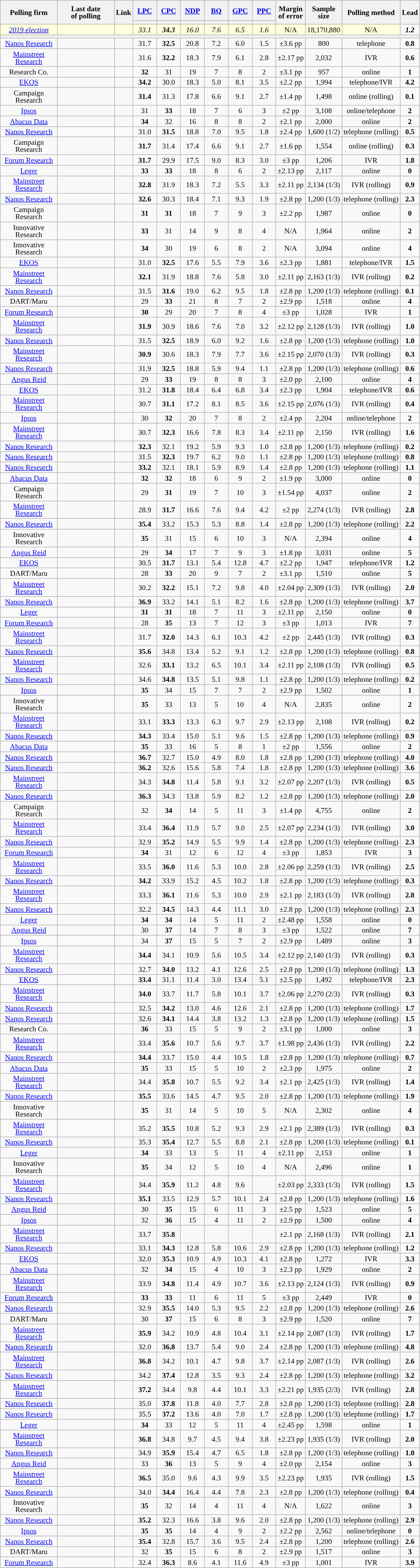<table class="wikitable sortable mw-datatable" style="text-align:center;font-size:90%;line-height:14px;">
<tr style="height:40px;">
<th style="width:105px;" rowspan="2">Polling firm</th>
<th style="width:105px;" rowspan="2">Last date<br>of polling</th>
<th rowspan="2">Link</th>
<th class="unsortable" style="width:40px;"><a href='#'>LPC</a></th>
<th class="unsortable" style="width:40px;"><a href='#'>CPC</a></th>
<th class="unsortable" style="width:40px;"><a href='#'>NDP</a></th>
<th class="unsortable" style="width:40px;"><a href='#'>BQ</a></th>
<th class="unsortable" style="width:40px;"><a href='#'>GPC</a></th>
<th class="unsortable" style="width:40px;"><a href='#'>PPC</a></th>
<th rowspan="2">Margin<br>of error</th>
<th rowspan="2">Sample<br>size</th>
<th rowspan="2">Polling method</th>
<th rowspan="2">Lead</th>
</tr>
<tr>
<th style="background:"></th>
<th style="background:"></th>
<th style="background:"></th>
<th style="background:"></th>
<th style="background:"></th>
<th style="background:"></th>
</tr>
<tr>
<td style="background:#ffd;"><em><a href='#'>2019 election</a></em></td>
<td style="background:#ffd;"></td>
<td style="background:#ffd;"><em></em></td>
<td style="background:#ffd;"><em>33.1</em></td>
<td style="background:#ffd;" ><strong><em>34.3</em></strong></td>
<td style="background:#ffd;"><em>16.0</em></td>
<td style="background:#ffd;"><em>7.6</em></td>
<td style="background:#ffd;"><em>6.5</em></td>
<td style="background:#ffd;"><em>1.6</em></td>
<td style="background:#ffd;">N/A</td>
<td style="background:#ffd;">18,170,880</td>
<td style="background:#ffd;">N/A</td>
<td><strong><em>1.2</em></strong></td>
</tr>
<tr>
<th colspan="13"></th>
</tr>
<tr>
<td><a href='#'>Nanos Research</a></td>
<td></td>
<td></td>
<td>31.7</td>
<td><strong>32.5</strong></td>
<td>20.8</td>
<td>7.2</td>
<td>6.0</td>
<td>1.5</td>
<td>±3.6 pp</td>
<td>800</td>
<td>telephone</td>
<td><strong>0.8</strong></td>
</tr>
<tr>
<td><a href='#'>Mainstreet Research</a></td>
<td></td>
<td></td>
<td>31.6</td>
<td><strong>32.2</strong></td>
<td>18.3</td>
<td>7.9</td>
<td>6.1</td>
<td>2.8</td>
<td>±2.17 pp</td>
<td>2,032</td>
<td>IVR</td>
<td><strong>0.6</strong></td>
</tr>
<tr>
<td>Research Co.</td>
<td></td>
<td></td>
<td><strong>32</strong></td>
<td>31</td>
<td>19</td>
<td>7</td>
<td>8</td>
<td>2</td>
<td>±3.1 pp</td>
<td>957</td>
<td>online</td>
<td><strong>1</strong></td>
</tr>
<tr>
<td><a href='#'>EKOS</a></td>
<td></td>
<td></td>
<td><strong>34.2</strong></td>
<td>30.0</td>
<td>18.3</td>
<td>5.0</td>
<td>8.1</td>
<td>3.5</td>
<td>±2.2 pp</td>
<td>1,994</td>
<td>telephone/IVR</td>
<td><strong>4.2</strong></td>
</tr>
<tr>
<td>Campaign Research</td>
<td></td>
<td></td>
<td><strong>31.4</strong></td>
<td>31.3</td>
<td>17.8</td>
<td>6.6</td>
<td>9.1</td>
<td>2.7</td>
<td>±1.4 pp</td>
<td>1,498</td>
<td>online (rolling)</td>
<td ≤ ><strong>0.1</strong></td>
</tr>
<tr>
<td><a href='#'>Ipsos</a></td>
<td></td>
<td></td>
<td>31</td>
<td><strong>33</strong></td>
<td>18</td>
<td>7</td>
<td>6</td>
<td>3</td>
<td>±2 pp</td>
<td>3,108</td>
<td>online/telephone</td>
<td><strong>2</strong></td>
</tr>
<tr>
<td><a href='#'>Abacus Data</a></td>
<td></td>
<td></td>
<td><strong>34</strong></td>
<td>32</td>
<td>16</td>
<td>8</td>
<td>8</td>
<td>2</td>
<td>±2.1 pp</td>
<td>2,000</td>
<td>online</td>
<td><strong>2</strong></td>
</tr>
<tr>
<td><a href='#'>Nanos Research</a></td>
<td></td>
<td></td>
<td>31.0</td>
<td><strong>31.5</strong></td>
<td>18.8</td>
<td>7.0</td>
<td>9.5</td>
<td>1.8</td>
<td>±2.4 pp</td>
<td>1,600 (1/2)</td>
<td>telephone (rolling)</td>
<td><strong>0.5</strong></td>
</tr>
<tr>
<td>Campaign Research</td>
<td></td>
<td></td>
<td><strong>31.7</strong></td>
<td>31.4</td>
<td>17.4</td>
<td>6.6</td>
<td>9.1</td>
<td>2.7</td>
<td>±1.6 pp</td>
<td>1,554</td>
<td>online (rolling)</td>
<td ≤ ><strong>0.3</strong></td>
</tr>
<tr>
<td><a href='#'>Forum Research</a></td>
<td></td>
<td></td>
<td><strong>31.7</strong></td>
<td>29.9</td>
<td>17.5</td>
<td>9.0</td>
<td>8.3</td>
<td>3.0</td>
<td>±3 pp</td>
<td>1,206</td>
<td>IVR</td>
<td><strong>1.8</strong></td>
</tr>
<tr>
<td><a href='#'>Leger</a></td>
<td></td>
<td></td>
<td><strong>33</strong></td>
<td><strong>33</strong></td>
<td>18</td>
<td>8</td>
<td>6</td>
<td>2</td>
<td>±2.13 pp</td>
<td>2,117</td>
<td>online</td>
<td><strong>0</strong></td>
</tr>
<tr>
<td><a href='#'>Mainstreet Research</a></td>
<td></td>
<td></td>
<td><strong>32.8</strong></td>
<td>31.9</td>
<td>18.3</td>
<td>7.2</td>
<td>5.5</td>
<td>3.3</td>
<td>±2.11 pp</td>
<td>2,134 (1/3)</td>
<td>IVR (rolling)</td>
<td><strong>0.9</strong></td>
</tr>
<tr>
<td><a href='#'>Nanos Research</a></td>
<td></td>
<td></td>
<td><strong>32.6</strong></td>
<td>30.3</td>
<td>18.4</td>
<td>7.1</td>
<td>9.3</td>
<td>1.9</td>
<td>±2.8 pp</td>
<td>1,200 (1/3)</td>
<td>telephone (rolling)</td>
<td><strong>2.3</strong></td>
</tr>
<tr>
<td>Campaign Research</td>
<td></td>
<td></td>
<td><strong>31</strong></td>
<td><strong>31</strong></td>
<td>18</td>
<td>7</td>
<td>9</td>
<td>3</td>
<td>±2.2 pp</td>
<td>1,987</td>
<td>online</td>
<td><strong>0</strong></td>
</tr>
<tr>
<td>Innovative Research</td>
<td></td>
<td></td>
<td><strong>33</strong></td>
<td>31</td>
<td>14</td>
<td>9</td>
<td>8</td>
<td>4</td>
<td>N/A</td>
<td>1,964</td>
<td>online</td>
<td><strong>2</strong></td>
</tr>
<tr>
<td>Innovative Research</td>
<td></td>
<td></td>
<td><strong>34</strong></td>
<td>30</td>
<td>19</td>
<td>6</td>
<td>8</td>
<td>2</td>
<td>N/A</td>
<td>3,094</td>
<td>online</td>
<td><strong>4</strong></td>
</tr>
<tr>
<td><a href='#'>EKOS</a></td>
<td></td>
<td></td>
<td>31.0</td>
<td><strong>32.5</strong></td>
<td>17.6</td>
<td>5.5</td>
<td>7.9</td>
<td>3.6</td>
<td>±2.3 pp</td>
<td>1,881</td>
<td>telephone/IVR</td>
<td><strong>1.5</strong></td>
</tr>
<tr>
<td><a href='#'>Mainstreet Research</a></td>
<td></td>
<td></td>
<td><strong>32.1</strong></td>
<td>31.9</td>
<td>18.8</td>
<td>7.6</td>
<td>5.8</td>
<td>3.0</td>
<td>±2.11 pp</td>
<td>2,163 (1/3)</td>
<td>IVR (rolling)</td>
<td><strong>0.2</strong></td>
</tr>
<tr>
<td><a href='#'>Nanos Research</a></td>
<td></td>
<td></td>
<td>31.5</td>
<td><strong>31.6</strong></td>
<td>19.0</td>
<td>6.2</td>
<td>9.5</td>
<td>1.8</td>
<td>±2.8 pp</td>
<td>1,200 (1/3)</td>
<td>telephone (rolling)</td>
<td><strong>0.1</strong></td>
</tr>
<tr>
<td>DART/Maru</td>
<td></td>
<td></td>
<td>29</td>
<td><strong>33</strong></td>
<td>21</td>
<td>8</td>
<td>7</td>
<td>2</td>
<td>±2.9 pp</td>
<td>1,518</td>
<td>online</td>
<td><strong>4</strong></td>
</tr>
<tr>
<td><a href='#'>Forum Research</a></td>
<td></td>
<td></td>
<td><strong>30</strong></td>
<td>29</td>
<td>20</td>
<td>7</td>
<td>8</td>
<td>4</td>
<td>±3 pp</td>
<td>1,028</td>
<td>IVR</td>
<td><strong>1</strong></td>
</tr>
<tr>
<td><a href='#'>Mainstreet Research</a></td>
<td></td>
<td></td>
<td><strong>31.9</strong></td>
<td>30.9</td>
<td>18.6</td>
<td>7.6</td>
<td>7.0</td>
<td>3.2</td>
<td>±2.12 pp</td>
<td>2,128 (1/3)</td>
<td>IVR (rolling)</td>
<td><strong>1.0</strong></td>
</tr>
<tr>
<td><a href='#'>Nanos Research</a></td>
<td></td>
<td></td>
<td>31.5</td>
<td><strong>32.5</strong></td>
<td>18.9</td>
<td>6.0</td>
<td>9.2</td>
<td>1.6</td>
<td>±2.8 pp</td>
<td>1,200 (1/3)</td>
<td>telephone (rolling)</td>
<td><strong>1.0</strong></td>
</tr>
<tr>
<td><a href='#'>Mainstreet Research</a></td>
<td></td>
<td></td>
<td><strong>30.9</strong></td>
<td>30.6</td>
<td>18.3</td>
<td>7.9</td>
<td>7.7</td>
<td>3.6</td>
<td>±2.15 pp</td>
<td>2,070 (1/3)</td>
<td>IVR (rolling)</td>
<td><strong>0.3</strong></td>
</tr>
<tr>
<td><a href='#'>Nanos Research</a></td>
<td></td>
<td></td>
<td>31.9</td>
<td><strong>32.5</strong></td>
<td>18.8</td>
<td>5.9</td>
<td>9.4</td>
<td>1.1</td>
<td>±2.8 pp</td>
<td>1,200 (1/3)</td>
<td>telephone (rolling)</td>
<td><strong>0.6</strong></td>
</tr>
<tr>
<td><a href='#'>Angus Reid</a></td>
<td></td>
<td></td>
<td>29</td>
<td><strong>33</strong></td>
<td>19</td>
<td>8</td>
<td>8</td>
<td>3</td>
<td>±2.0 pp</td>
<td>2,100</td>
<td>online</td>
<td><strong>4</strong></td>
</tr>
<tr>
<td><a href='#'>EKOS</a></td>
<td></td>
<td></td>
<td>31.2</td>
<td><strong>31.8</strong></td>
<td>18.4</td>
<td>6.4</td>
<td>6.8</td>
<td>3.4</td>
<td>±2.3 pp</td>
<td>1,904</td>
<td>telephone/IVR</td>
<td><strong>0.6</strong></td>
</tr>
<tr>
<td><a href='#'>Mainstreet Research</a></td>
<td></td>
<td></td>
<td>30.7</td>
<td><strong>31.1</strong></td>
<td>17.2</td>
<td>8.1</td>
<td>8.5</td>
<td>3.6</td>
<td>±2.15 pp</td>
<td>2,076 (1/3)</td>
<td>IVR (rolling)</td>
<td><strong>0.4</strong></td>
</tr>
<tr>
<td><a href='#'>Ipsos</a></td>
<td></td>
<td></td>
<td>30</td>
<td><strong>32</strong></td>
<td>20</td>
<td>7</td>
<td>8</td>
<td>2</td>
<td>±2.4 pp</td>
<td>2,204</td>
<td>online/telephone</td>
<td><strong>2</strong></td>
</tr>
<tr>
<td><a href='#'>Mainstreet Research</a></td>
<td></td>
<td></td>
<td>30.7</td>
<td><strong>32.3</strong></td>
<td>16.6</td>
<td>7.8</td>
<td>8.3</td>
<td>3.4</td>
<td>±2.11 pp</td>
<td>2,150</td>
<td>IVR (rolling)</td>
<td><strong>1.6</strong></td>
</tr>
<tr>
<td><a href='#'>Nanos Research</a></td>
<td></td>
<td></td>
<td><strong>32.3</strong></td>
<td>32.1</td>
<td>19.2</td>
<td>5.9</td>
<td>9.3</td>
<td>1.0</td>
<td>±2.8 pp</td>
<td>1,200 (1/3)</td>
<td>telephone (rolling)</td>
<td><strong>0.2</strong></td>
</tr>
<tr>
<td><a href='#'>Nanos Research</a></td>
<td></td>
<td></td>
<td>31.5</td>
<td><strong>32.3</strong></td>
<td>19.7</td>
<td>6.2</td>
<td>9.0</td>
<td>1.1</td>
<td>±2.8 pp</td>
<td>1,200 (1/3)</td>
<td>telephone (rolling)</td>
<td><strong>0.8</strong></td>
</tr>
<tr>
<td><a href='#'>Nanos Research</a></td>
<td></td>
<td></td>
<td><strong>33.2</strong></td>
<td>32.1</td>
<td>18.1</td>
<td>5.9</td>
<td>8.9</td>
<td>1.4</td>
<td>±2.8 pp</td>
<td>1,200 (1/3)</td>
<td>telephone (rolling)</td>
<td><strong>1.1</strong></td>
</tr>
<tr>
<td><a href='#'>Abacus Data</a></td>
<td></td>
<td></td>
<td><strong>32</strong></td>
<td><strong>32</strong></td>
<td>18</td>
<td>6</td>
<td>9</td>
<td>2</td>
<td>±1.9 pp</td>
<td>3,000</td>
<td>online</td>
<td><strong>0</strong></td>
</tr>
<tr>
<td>Campaign Research</td>
<td></td>
<td></td>
<td>29</td>
<td><strong>31</strong></td>
<td>19</td>
<td>7</td>
<td>10</td>
<td>3</td>
<td>±1.54 pp</td>
<td>4,037</td>
<td>online</td>
<td><strong>2</strong></td>
</tr>
<tr>
<td><a href='#'>Mainstreet Research</a></td>
<td></td>
<td></td>
<td>28.9</td>
<td><strong>31.7</strong></td>
<td>16.6</td>
<td>7.6</td>
<td>9.4</td>
<td>4.2</td>
<td>±2 pp</td>
<td>2,274 (1/3)</td>
<td>IVR (rolling)</td>
<td><strong>2.8</strong></td>
</tr>
<tr>
<td><a href='#'>Nanos Research</a></td>
<td></td>
<td></td>
<td><strong>35.4</strong></td>
<td>33.2</td>
<td>15.3</td>
<td>5.3</td>
<td>8.8</td>
<td>1.4</td>
<td>±2.8 pp</td>
<td>1,200 (1/3)</td>
<td>telephone (rolling)</td>
<td><strong>2.2</strong></td>
</tr>
<tr>
<td>Innovative Research</td>
<td></td>
<td></td>
<td><strong>35</strong></td>
<td>31</td>
<td>15</td>
<td>6</td>
<td>10</td>
<td>3</td>
<td>N/A</td>
<td>2,394</td>
<td>online</td>
<td><strong>4</strong></td>
</tr>
<tr>
<td><a href='#'>Angus Reid</a></td>
<td></td>
<td></td>
<td>29</td>
<td><strong>34</strong></td>
<td>17</td>
<td>7</td>
<td>9</td>
<td>3</td>
<td>±1.8 pp</td>
<td>3,031</td>
<td>online</td>
<td><strong>5</strong></td>
</tr>
<tr>
<td><a href='#'>EKOS</a></td>
<td></td>
<td></td>
<td>30.5</td>
<td><strong>31.7</strong></td>
<td>13.1</td>
<td>5.4</td>
<td>12.8</td>
<td>4.7</td>
<td>±2.2 pp</td>
<td>1,947</td>
<td>telephone/IVR</td>
<td><strong>1.2</strong></td>
</tr>
<tr>
<td>DART/Maru</td>
<td></td>
<td></td>
<td>28</td>
<td><strong>33</strong></td>
<td>20</td>
<td>9</td>
<td>7</td>
<td>2</td>
<td>±3.1 pp</td>
<td>1,510</td>
<td>online</td>
<td><strong>5</strong></td>
</tr>
<tr>
<td><a href='#'>Mainstreet Research</a></td>
<td></td>
<td></td>
<td>30.2</td>
<td><strong>32.2</strong></td>
<td>15.1</td>
<td>7.2</td>
<td>9.8</td>
<td>4.0</td>
<td>±2.04 pp</td>
<td>2,309 (1/3)</td>
<td>IVR (rolling)</td>
<td><strong>2.0</strong></td>
</tr>
<tr>
<td><a href='#'>Nanos Research</a></td>
<td></td>
<td></td>
<td><strong>36.9</strong></td>
<td>33.2</td>
<td>14.1</td>
<td>5.1</td>
<td>8.2</td>
<td>1.6</td>
<td>±2.8 pp</td>
<td>1,200 (1/3)</td>
<td>telephone (rolling)</td>
<td><strong>3.7</strong></td>
</tr>
<tr>
<td><a href='#'>Leger</a></td>
<td></td>
<td></td>
<td><strong>31</strong></td>
<td><strong>31</strong></td>
<td>18</td>
<td>7</td>
<td>11</td>
<td>3</td>
<td>±2.11 pp</td>
<td>2,150</td>
<td>online</td>
<td><strong>0</strong></td>
</tr>
<tr>
<td><a href='#'>Forum Research</a></td>
<td></td>
<td></td>
<td>28</td>
<td><strong>35</strong></td>
<td>13</td>
<td>7</td>
<td>12</td>
<td>3</td>
<td>±3 pp</td>
<td>1,013</td>
<td>IVR</td>
<td><strong>7</strong></td>
</tr>
<tr>
<td><a href='#'>Mainstreet Research</a></td>
<td></td>
<td></td>
<td>31.7</td>
<td><strong>32.0</strong></td>
<td>14.3</td>
<td>6.1</td>
<td>10.3</td>
<td>4.2</td>
<td>±2 pp</td>
<td>2,445 (1/3)</td>
<td>IVR (rolling)</td>
<td><strong>0.3</strong></td>
</tr>
<tr>
<td><a href='#'>Nanos Research</a></td>
<td></td>
<td></td>
<td><strong>35.6</strong></td>
<td>34.8</td>
<td>13.4</td>
<td>5.2</td>
<td>9.1</td>
<td>1.2</td>
<td>±2.8 pp</td>
<td>1,200 (1/3)</td>
<td>telephone (rolling)</td>
<td><strong>0.8</strong></td>
</tr>
<tr>
<td><a href='#'>Mainstreet Research</a></td>
<td></td>
<td></td>
<td>32.6</td>
<td><strong>33.1</strong></td>
<td>13.2</td>
<td>6.5</td>
<td>10.1</td>
<td>3.4</td>
<td>±2.11 pp</td>
<td>2,108 (1/3)</td>
<td>IVR (rolling)</td>
<td><strong>0.5</strong></td>
</tr>
<tr>
<td><a href='#'>Nanos Research</a></td>
<td></td>
<td></td>
<td>34.6</td>
<td><strong>34.8</strong></td>
<td>13.5</td>
<td>5.1</td>
<td>9.8</td>
<td>1.1</td>
<td>±2.8 pp</td>
<td>1,200 (1/3)</td>
<td>telephone (rolling)</td>
<td><strong>0.2</strong></td>
</tr>
<tr>
<td><a href='#'>Ipsos</a></td>
<td></td>
<td></td>
<td><strong>35</strong></td>
<td>34</td>
<td>15</td>
<td>7</td>
<td>7</td>
<td>2</td>
<td>±2.9 pp</td>
<td>1,502</td>
<td>online</td>
<td><strong>1</strong></td>
</tr>
<tr>
<td>Innovative Research</td>
<td></td>
<td></td>
<td><strong>35</strong></td>
<td>33</td>
<td>13</td>
<td>5</td>
<td>10</td>
<td>4</td>
<td>N/A</td>
<td>2,835</td>
<td>online</td>
<td><strong>2</strong></td>
</tr>
<tr>
<td><a href='#'>Mainstreet Research</a></td>
<td></td>
<td></td>
<td>33.1</td>
<td><strong>33.3</strong></td>
<td>13.3</td>
<td>6.3</td>
<td>9.7</td>
<td>2.9</td>
<td>±2.13 pp</td>
<td>2,108</td>
<td>IVR (rolling)</td>
<td><strong>0.2</strong></td>
</tr>
<tr>
<td><a href='#'>Nanos Research</a></td>
<td></td>
<td></td>
<td><strong>34.3</strong></td>
<td>33.4</td>
<td>15.0</td>
<td>5.1</td>
<td>9.6</td>
<td>1.5</td>
<td>±2.8 pp</td>
<td>1,200 (1/3)</td>
<td>telephone (rolling)</td>
<td><strong>0.9</strong></td>
</tr>
<tr>
<td><a href='#'>Abacus Data</a></td>
<td></td>
<td></td>
<td><strong>35</strong></td>
<td>33</td>
<td>16</td>
<td>5</td>
<td>8</td>
<td>1</td>
<td>±2 pp</td>
<td>1,556</td>
<td>online</td>
<td><strong>2</strong></td>
</tr>
<tr>
<td><a href='#'>Nanos Research</a></td>
<td></td>
<td></td>
<td><strong>36.7</strong></td>
<td>32.7</td>
<td>15.0</td>
<td>4.9</td>
<td>8.0</td>
<td>1.8</td>
<td>±2.8 pp</td>
<td>1,200 (1/3)</td>
<td>telephone (rolling)</td>
<td><strong>4.0</strong></td>
</tr>
<tr>
<td><a href='#'>Nanos Research</a></td>
<td></td>
<td></td>
<td><strong>36.2</strong></td>
<td>32.6</td>
<td>15.6</td>
<td>5.8</td>
<td>7.4</td>
<td>1.8</td>
<td>±2.8 pp</td>
<td>1,200 (1/3)</td>
<td>telephone (rolling)</td>
<td><strong>3.6</strong></td>
</tr>
<tr>
<td><a href='#'>Mainstreet Research</a></td>
<td></td>
<td></td>
<td>34.3</td>
<td><strong>34.8</strong></td>
<td>11.4</td>
<td>5.8</td>
<td>9.1</td>
<td>3.2</td>
<td>±2.07 pp</td>
<td>2,207 (1/3)</td>
<td>IVR (rolling)</td>
<td><strong>0.5</strong></td>
</tr>
<tr>
<td><a href='#'>Nanos Research</a></td>
<td></td>
<td></td>
<td><strong>36.3</strong></td>
<td>34.3</td>
<td>13.8</td>
<td>5.9</td>
<td>8.2</td>
<td>1.2</td>
<td>±2.8 pp</td>
<td>1,200 (1/3)</td>
<td>telephone (rolling)</td>
<td><strong>2.0</strong></td>
</tr>
<tr>
<td>Campaign Research</td>
<td></td>
<td></td>
<td>32</td>
<td><strong>34</strong></td>
<td>14</td>
<td>5</td>
<td>11</td>
<td>3</td>
<td>±1.4 pp</td>
<td>4,755</td>
<td>online</td>
<td><strong>2</strong></td>
</tr>
<tr>
<td><a href='#'>Mainstreet Research</a></td>
<td></td>
<td></td>
<td>33.4</td>
<td><strong>36.4</strong></td>
<td>11.9</td>
<td>5.7</td>
<td>9.0</td>
<td>2.5</td>
<td>±2.07 pp</td>
<td>2,234 (1/3)</td>
<td>IVR (rolling)</td>
<td><strong>3.0</strong></td>
</tr>
<tr>
<td><a href='#'>Nanos Research</a></td>
<td></td>
<td></td>
<td>32.9</td>
<td><strong>35.2</strong></td>
<td>14.9</td>
<td>5.5</td>
<td>9.9</td>
<td>1.4</td>
<td>±2.8 pp</td>
<td>1,200 (1/3)</td>
<td>telephone (rolling)</td>
<td><strong>2.3</strong></td>
</tr>
<tr>
<td><a href='#'>Forum Research</a></td>
<td></td>
<td></td>
<td><strong>34</strong></td>
<td>31</td>
<td>12</td>
<td>6</td>
<td>12</td>
<td>4</td>
<td>±3 pp</td>
<td>1,853</td>
<td>IVR</td>
<td><strong>3</strong></td>
</tr>
<tr>
<td><a href='#'>Mainstreet Research</a></td>
<td></td>
<td></td>
<td>33.5</td>
<td><strong>36.0</strong></td>
<td>11.6</td>
<td>5.3</td>
<td>10.0</td>
<td>2.8</td>
<td>±2.06 pp</td>
<td>2,259 (1/3)</td>
<td>IVR (rolling)</td>
<td><strong>2.5</strong></td>
</tr>
<tr>
<td><a href='#'>Nanos Research</a></td>
<td></td>
<td></td>
<td><strong>34.2</strong></td>
<td>33.9</td>
<td>15.2</td>
<td>4.5</td>
<td>10.2</td>
<td>1.8</td>
<td>±2.8 pp</td>
<td>1,200 (1/3)</td>
<td>telephone (rolling)</td>
<td><strong>0.3</strong></td>
</tr>
<tr>
<td><a href='#'>Mainstreet Research</a></td>
<td></td>
<td></td>
<td>33.3</td>
<td><strong>36.1</strong></td>
<td>11.6</td>
<td>5.3</td>
<td>10.0</td>
<td>2.9</td>
<td>±2.1 pp</td>
<td>2,183 (1/3)</td>
<td>IVR (rolling)</td>
<td><strong>2.8</strong></td>
</tr>
<tr>
<td><a href='#'>Nanos Research</a></td>
<td></td>
<td></td>
<td>32.2</td>
<td><strong>34.5</strong></td>
<td>14.3</td>
<td>4.4</td>
<td>11.1</td>
<td>3.0</td>
<td>±2.8 pp</td>
<td>1,200 (1/3)</td>
<td>telephone (rolling)</td>
<td><strong>2.3</strong></td>
</tr>
<tr>
<td><a href='#'>Leger</a></td>
<td></td>
<td></td>
<td><strong>34</strong></td>
<td><strong>34</strong></td>
<td>14</td>
<td>5</td>
<td>11</td>
<td>2</td>
<td>±2.48 pp</td>
<td>1,558</td>
<td>online</td>
<td><strong>0</strong></td>
</tr>
<tr>
<td><a href='#'>Angus Reid</a></td>
<td></td>
<td></td>
<td>30</td>
<td><strong>37</strong></td>
<td>14</td>
<td>7</td>
<td>8</td>
<td>3</td>
<td>±3 pp</td>
<td>1,522</td>
<td>online</td>
<td><strong>7</strong></td>
</tr>
<tr>
<td><a href='#'>Ipsos</a></td>
<td></td>
<td></td>
<td>34</td>
<td><strong>37</strong></td>
<td>15</td>
<td>5</td>
<td>7</td>
<td>2</td>
<td>±2.9 pp</td>
<td>1,489</td>
<td>online</td>
<td><strong>3</strong></td>
</tr>
<tr>
<td><a href='#'>Mainstreet Research</a></td>
<td></td>
<td></td>
<td><strong>34.4</strong></td>
<td>34.1</td>
<td>10.9</td>
<td>5.6</td>
<td>10.5</td>
<td>3.4</td>
<td>±2.12 pp</td>
<td>2,140 (1/3)</td>
<td>IVR (rolling)</td>
<td><strong>0.3</strong></td>
</tr>
<tr>
<td><a href='#'>Nanos Research</a></td>
<td></td>
<td></td>
<td>32.7</td>
<td><strong>34.0</strong></td>
<td>13.2</td>
<td>4.1</td>
<td>12.6</td>
<td>2.5</td>
<td>±2.8 pp</td>
<td>1,200 (1/3)</td>
<td>telephone (rolling)</td>
<td><strong>1.3</strong></td>
</tr>
<tr>
<td><a href='#'>EKOS</a></td>
<td></td>
<td></td>
<td><strong>33.4</strong></td>
<td>31.1</td>
<td>11.4</td>
<td>3.0</td>
<td>13.4</td>
<td>5.1</td>
<td>±2.5 pp</td>
<td>1,492</td>
<td>telephone/IVR</td>
<td><strong>2.3</strong></td>
</tr>
<tr>
<td><a href='#'>Mainstreet Research</a></td>
<td></td>
<td></td>
<td><strong>34.0</strong></td>
<td>33.7</td>
<td>11.7</td>
<td>5.8</td>
<td>10.1</td>
<td>3.7</td>
<td>±2.06 pp</td>
<td>2,270 (2/3)</td>
<td>IVR (rolling)</td>
<td><strong>0.3</strong></td>
</tr>
<tr>
<td><a href='#'>Nanos Research</a></td>
<td></td>
<td></td>
<td>32.5</td>
<td><strong>34.2</strong></td>
<td>13.0</td>
<td>4.6</td>
<td>12.6</td>
<td>2.1</td>
<td>±2.8 pp</td>
<td>1,200 (1/3)</td>
<td>telephone (rolling)</td>
<td><strong>1.7</strong></td>
</tr>
<tr>
<td><a href='#'>Nanos Research</a></td>
<td></td>
<td></td>
<td>32.6</td>
<td><strong>34.1</strong></td>
<td>14.4</td>
<td>3.8</td>
<td>13.2</td>
<td>1.3</td>
<td>±2.8 pp</td>
<td>1,200 (1/3)</td>
<td>telephone (rolling)</td>
<td><strong>1.5</strong></td>
</tr>
<tr>
<td>Research Co.</td>
<td></td>
<td></td>
<td><strong>36</strong></td>
<td>33</td>
<td>15</td>
<td>5</td>
<td>9</td>
<td>2</td>
<td>±3.1 pp</td>
<td>1,000</td>
<td>online</td>
<td><strong>3</strong></td>
</tr>
<tr>
<td><a href='#'>Mainstreet Research</a></td>
<td></td>
<td></td>
<td>33.4</td>
<td><strong>35.6</strong></td>
<td>10.7</td>
<td>5.6</td>
<td>9.7</td>
<td>3.7</td>
<td>±1.98 pp</td>
<td>2,436 (1/3)</td>
<td>IVR (rolling)</td>
<td><strong>2.2</strong></td>
</tr>
<tr>
<td><a href='#'>Nanos Research</a></td>
<td></td>
<td></td>
<td><strong>34.4</strong></td>
<td>33.7</td>
<td>15.0</td>
<td>4.4</td>
<td>10.5</td>
<td>1.8</td>
<td>±2.8 pp</td>
<td>1,200 (1/3)</td>
<td>telephone (rolling)</td>
<td><strong>0.7</strong></td>
</tr>
<tr>
<td><a href='#'>Abacus Data</a></td>
<td></td>
<td></td>
<td><strong>35</strong></td>
<td>33</td>
<td>15</td>
<td>5</td>
<td>10</td>
<td>2</td>
<td>±2.3 pp</td>
<td>1,975</td>
<td>online</td>
<td><strong>2</strong></td>
</tr>
<tr>
<td><a href='#'>Mainstreet Research</a></td>
<td></td>
<td></td>
<td>34.4</td>
<td><strong>35.8</strong></td>
<td>10.7</td>
<td>5.5</td>
<td>9.2</td>
<td>3.4</td>
<td>±2.1 pp</td>
<td>2,425 (1/3)</td>
<td>IVR (rolling)</td>
<td><strong>1.4</strong></td>
</tr>
<tr>
<td><a href='#'>Nanos Research</a></td>
<td></td>
<td></td>
<td><strong>35.5</strong></td>
<td>33.6</td>
<td>14.5</td>
<td>4.7</td>
<td>9.5</td>
<td>2.0</td>
<td>±2.8 pp</td>
<td>1,200 (1/3)</td>
<td>telephone (rolling)</td>
<td><strong>1.9</strong></td>
</tr>
<tr>
<td>Innovative Research</td>
<td></td>
<td></td>
<td><strong>35</strong></td>
<td>31</td>
<td>14</td>
<td>5</td>
<td>10</td>
<td>5</td>
<td>N/A</td>
<td>2,302</td>
<td>online</td>
<td><strong>4</strong></td>
</tr>
<tr>
<td><a href='#'>Mainstreet Research</a></td>
<td></td>
<td></td>
<td>35.2</td>
<td><strong>35.5</strong></td>
<td>10.8</td>
<td>5.2</td>
<td>9.3</td>
<td>2.9</td>
<td>±2.1 pp</td>
<td>2,389 (1/3)</td>
<td>IVR (rolling)</td>
<td><strong>0.3</strong></td>
</tr>
<tr>
<td><a href='#'>Nanos Research</a></td>
<td></td>
<td></td>
<td>35.3</td>
<td><strong>35.4</strong></td>
<td>12.7</td>
<td>5.5</td>
<td>8.8</td>
<td>2.1</td>
<td>±2.8 pp</td>
<td>1,200 (1/3)</td>
<td>telephone (rolling)</td>
<td><strong>0.1</strong></td>
</tr>
<tr>
<td><a href='#'>Leger</a></td>
<td></td>
<td></td>
<td><strong>34</strong></td>
<td>33</td>
<td>13</td>
<td>5</td>
<td>11</td>
<td>4</td>
<td>±2.11 pp</td>
<td>2,153</td>
<td>online</td>
<td><strong>1</strong></td>
</tr>
<tr>
<td>Innovative Research</td>
<td></td>
<td></td>
<td><strong>35</strong></td>
<td>34</td>
<td>12</td>
<td>5</td>
<td>10</td>
<td>4</td>
<td>N/A</td>
<td>2,496</td>
<td>online</td>
<td><strong>1</strong></td>
</tr>
<tr>
<td><a href='#'>Mainstreet Research</a></td>
<td></td>
<td></td>
<td>34.4</td>
<td><strong>35.9</strong></td>
<td>11.2</td>
<td>4.8</td>
<td>9.6</td>
<td></td>
<td>±2.03 pp</td>
<td>2,333 (1/3)</td>
<td>IVR (rolling)</td>
<td><strong>1.5</strong></td>
</tr>
<tr>
<td><a href='#'>Nanos Research</a></td>
<td></td>
<td></td>
<td><strong>35.1</strong></td>
<td>33.5</td>
<td>12.9</td>
<td>5.7</td>
<td>10.1</td>
<td>2.4</td>
<td>±2.8 pp</td>
<td>1,200 (1/3)</td>
<td>telephone (rolling)</td>
<td><strong>1.6</strong></td>
</tr>
<tr>
<td><a href='#'>Angus Reid</a></td>
<td></td>
<td></td>
<td>30</td>
<td><strong>35</strong></td>
<td>15</td>
<td>6</td>
<td>11</td>
<td>3</td>
<td>±2.5 pp</td>
<td>1,523</td>
<td>online</td>
<td><strong>5</strong></td>
</tr>
<tr>
<td><a href='#'>Ipsos</a></td>
<td></td>
<td></td>
<td>32</td>
<td><strong>36</strong></td>
<td>15</td>
<td>4</td>
<td>11</td>
<td>2</td>
<td>±2.9 pp</td>
<td>1,500</td>
<td>online</td>
<td><strong>4</strong></td>
</tr>
<tr>
<td><a href='#'>Mainstreet Research</a></td>
<td></td>
<td></td>
<td>33.7</td>
<td><strong>35.8</strong></td>
<td></td>
<td></td>
<td></td>
<td></td>
<td>±2.1 pp</td>
<td>2,168 (1/3)</td>
<td>IVR (rolling)</td>
<td><strong>2.1</strong></td>
</tr>
<tr>
<td><a href='#'>Nanos Research</a></td>
<td></td>
<td></td>
<td>33.1</td>
<td><strong>34.3</strong></td>
<td>12.8</td>
<td>5.8</td>
<td>10.6</td>
<td>2.9</td>
<td>±2.8 pp</td>
<td>1,200 (1/3)</td>
<td>telephone (rolling)</td>
<td><strong>1.2</strong></td>
</tr>
<tr>
<td><a href='#'>EKOS</a></td>
<td></td>
<td></td>
<td>32.0</td>
<td><strong>35.3</strong></td>
<td>10.9</td>
<td>4.9</td>
<td>10.3</td>
<td>4.1</td>
<td>±2.8 pp</td>
<td>1,272</td>
<td>IVR</td>
<td><strong>3.3</strong></td>
</tr>
<tr>
<td><a href='#'>Abacus Data</a></td>
<td></td>
<td></td>
<td>32</td>
<td><strong>34</strong></td>
<td>15</td>
<td>4</td>
<td>10</td>
<td>3</td>
<td>±2.3 pp</td>
<td>1,929</td>
<td>online</td>
<td><strong>2</strong></td>
</tr>
<tr>
<td><a href='#'>Mainstreet Research</a></td>
<td></td>
<td></td>
<td>33.9</td>
<td><strong>34.8</strong></td>
<td>11.4</td>
<td>4.9</td>
<td>10.7</td>
<td>3.6</td>
<td>±2.13 pp</td>
<td>2,124 (1/3)</td>
<td>IVR (rolling)</td>
<td><strong>0.9</strong></td>
</tr>
<tr>
<td><a href='#'>Forum Research</a></td>
<td></td>
<td></td>
<td><strong>33</strong></td>
<td><strong>33</strong></td>
<td>11</td>
<td>6</td>
<td>11</td>
<td>5</td>
<td>±3 pp</td>
<td>2,449</td>
<td>IVR</td>
<td><strong>0</strong></td>
</tr>
<tr>
<td><a href='#'>Nanos Research</a></td>
<td></td>
<td></td>
<td>32.9</td>
<td><strong>35.5</strong></td>
<td>14.0</td>
<td>5.3</td>
<td>9.5</td>
<td>2.2</td>
<td>±2.8 pp</td>
<td>1,200 (1/3)</td>
<td>telephone (rolling)</td>
<td><strong>2.6</strong></td>
</tr>
<tr>
<td>DART/Maru</td>
<td></td>
<td></td>
<td>30</td>
<td><strong>37</strong></td>
<td>15</td>
<td>6</td>
<td>8</td>
<td>3</td>
<td>±2.9 pp</td>
<td>1,520</td>
<td>online</td>
<td><strong>7</strong></td>
</tr>
<tr>
<td><a href='#'>Mainstreet Research</a></td>
<td></td>
<td></td>
<td><strong>35.9</strong></td>
<td>34.2</td>
<td>10.9</td>
<td>4.8</td>
<td>10.4</td>
<td>3.1</td>
<td>±2.14 pp</td>
<td>2,087 (1/3)</td>
<td>IVR (rolling)</td>
<td><strong>1.7</strong></td>
</tr>
<tr>
<td><a href='#'>Nanos Research</a></td>
<td></td>
<td></td>
<td>32.0</td>
<td><strong>36.8</strong></td>
<td>13.7</td>
<td>5.4</td>
<td>9.0</td>
<td>2.4</td>
<td>±2.8 pp</td>
<td>1,200 (1/3)</td>
<td>telephone (rolling)</td>
<td><strong>4.8</strong></td>
</tr>
<tr>
<td><a href='#'>Mainstreet Research</a></td>
<td></td>
<td></td>
<td><strong>36.8</strong></td>
<td>34.2</td>
<td>10.1</td>
<td>4.7</td>
<td>9.8</td>
<td>3.7</td>
<td>±2.14 pp</td>
<td>2,087 (1/3)</td>
<td>IVR (rolling)</td>
<td><strong>2.6</strong></td>
</tr>
<tr>
<td><a href='#'>Nanos Research</a></td>
<td></td>
<td></td>
<td>34.2</td>
<td><strong>37.4</strong></td>
<td>12.8</td>
<td>3.5</td>
<td>9.3</td>
<td>2.4</td>
<td>±2.8 pp</td>
<td>1,200 (1/3)</td>
<td>telephone (rolling)</td>
<td><strong>3.2</strong></td>
</tr>
<tr>
<td><a href='#'>Mainstreet Research</a></td>
<td></td>
<td></td>
<td><strong>37.2</strong></td>
<td>34.4</td>
<td>9.8</td>
<td>4.4</td>
<td>10.1</td>
<td>3.3</td>
<td>±2.21 pp</td>
<td>1,935 (2/3)</td>
<td>IVR (rolling)</td>
<td><strong>2.8</strong></td>
</tr>
<tr>
<td><a href='#'>Nanos Research</a></td>
<td></td>
<td></td>
<td>35.0</td>
<td><strong>37.8</strong></td>
<td>11.8</td>
<td>4.0</td>
<td>7.7</td>
<td>2.8</td>
<td>±2.8 pp</td>
<td>1,200 (1/3)</td>
<td>telephone (rolling)</td>
<td><strong>2.8</strong></td>
</tr>
<tr>
<td><a href='#'>Nanos Research</a></td>
<td></td>
<td></td>
<td>35.5</td>
<td><strong>37.2</strong></td>
<td>13.6</td>
<td>4.0</td>
<td>7.0</td>
<td>1.7</td>
<td>±2.8 pp</td>
<td>1,200 (1/3)</td>
<td>telephone (rolling)</td>
<td><strong>1.7</strong></td>
</tr>
<tr>
<td><a href='#'>Leger</a></td>
<td></td>
<td></td>
<td><strong>34</strong></td>
<td>33</td>
<td>12</td>
<td>5</td>
<td>11</td>
<td>4</td>
<td>±2.45 pp</td>
<td>1,598</td>
<td>online</td>
<td><strong>1</strong></td>
</tr>
<tr>
<td><a href='#'>Mainstreet Research</a></td>
<td></td>
<td></td>
<td><strong>36.8</strong></td>
<td>34.8</td>
<td>9.7</td>
<td>4.5</td>
<td>9.4</td>
<td>3.8</td>
<td>±2.23 pp</td>
<td>1,935 (1/3)</td>
<td>IVR (rolling)</td>
<td><strong>2.0</strong></td>
</tr>
<tr>
<td><a href='#'>Nanos Research</a></td>
<td></td>
<td></td>
<td>34.9</td>
<td><strong>35.9</strong></td>
<td>15.4</td>
<td>4.7</td>
<td>6.5</td>
<td>1.8</td>
<td>±2.8 pp</td>
<td>1,200 (1/3)</td>
<td>telephone (rolling)</td>
<td><strong>1.0</strong></td>
</tr>
<tr>
<td><a href='#'>Angus Reid</a></td>
<td></td>
<td></td>
<td>33</td>
<td><strong>36</strong></td>
<td>13</td>
<td>5</td>
<td>9</td>
<td>4</td>
<td>±2.0 pp</td>
<td>2,154</td>
<td>online</td>
<td><strong>3</strong></td>
</tr>
<tr>
<td><a href='#'>Mainstreet Research</a></td>
<td></td>
<td></td>
<td><strong>36.5</strong></td>
<td>35.0</td>
<td>9.6</td>
<td>4.3</td>
<td>9.9</td>
<td>3.5</td>
<td>±2.23 pp</td>
<td>1,935</td>
<td>IVR (rolling)</td>
<td><strong>1.5</strong></td>
</tr>
<tr>
<td><a href='#'>Nanos Research</a></td>
<td></td>
<td></td>
<td>34.0</td>
<td><strong>34.4</strong></td>
<td>16.4</td>
<td>4.4</td>
<td>7.8</td>
<td>2.3</td>
<td>±2.8 pp</td>
<td>1,200 (1/3)</td>
<td>telephone (rolling)</td>
<td><strong>0.4</strong></td>
</tr>
<tr>
<td>Innovative Research</td>
<td></td>
<td></td>
<td><strong>35</strong></td>
<td>32</td>
<td>14</td>
<td>4</td>
<td>11</td>
<td>4</td>
<td>N/A</td>
<td>1,622</td>
<td>online</td>
<td><strong>3</strong></td>
</tr>
<tr>
<td><a href='#'>Nanos Research</a></td>
<td></td>
<td></td>
<td><strong>35.2</strong></td>
<td>32.3</td>
<td>16.6</td>
<td>3.8</td>
<td>9.6</td>
<td>2.0</td>
<td>±2.8 pp</td>
<td>1,200 (1/3)</td>
<td>telephone (rolling)</td>
<td><strong>2.9</strong></td>
</tr>
<tr>
<td><a href='#'>Ipsos</a></td>
<td></td>
<td></td>
<td><strong>35</strong></td>
<td><strong>35</strong></td>
<td>14</td>
<td>4</td>
<td>9</td>
<td>2</td>
<td>±2.2 pp</td>
<td>2,562</td>
<td>online/telephone</td>
<td><strong>0</strong></td>
</tr>
<tr>
<td><a href='#'>Nanos Research</a></td>
<td></td>
<td></td>
<td><strong>35.4</strong></td>
<td>32.8</td>
<td>15.7</td>
<td>3.6</td>
<td>9.5</td>
<td>2.4</td>
<td>±2.8 pp</td>
<td>1,200</td>
<td>telephone (rolling)</td>
<td><strong>2.6</strong></td>
</tr>
<tr>
<td>DART/Maru</td>
<td></td>
<td></td>
<td>32</td>
<td><strong>35</strong></td>
<td>15</td>
<td>6</td>
<td>8</td>
<td>2</td>
<td>±2.9 pp</td>
<td>1,517</td>
<td>online</td>
<td><strong>3</strong></td>
</tr>
<tr>
<td><a href='#'>Forum Research</a></td>
<td></td>
<td></td>
<td>32.4</td>
<td><strong>36.3</strong></td>
<td>8.6</td>
<td>4.1</td>
<td>11.6</td>
<td>4.9</td>
<td>±3 pp</td>
<td>1,001</td>
<td>IVR</td>
<td><strong>3.9</strong></td>
</tr>
</table>
